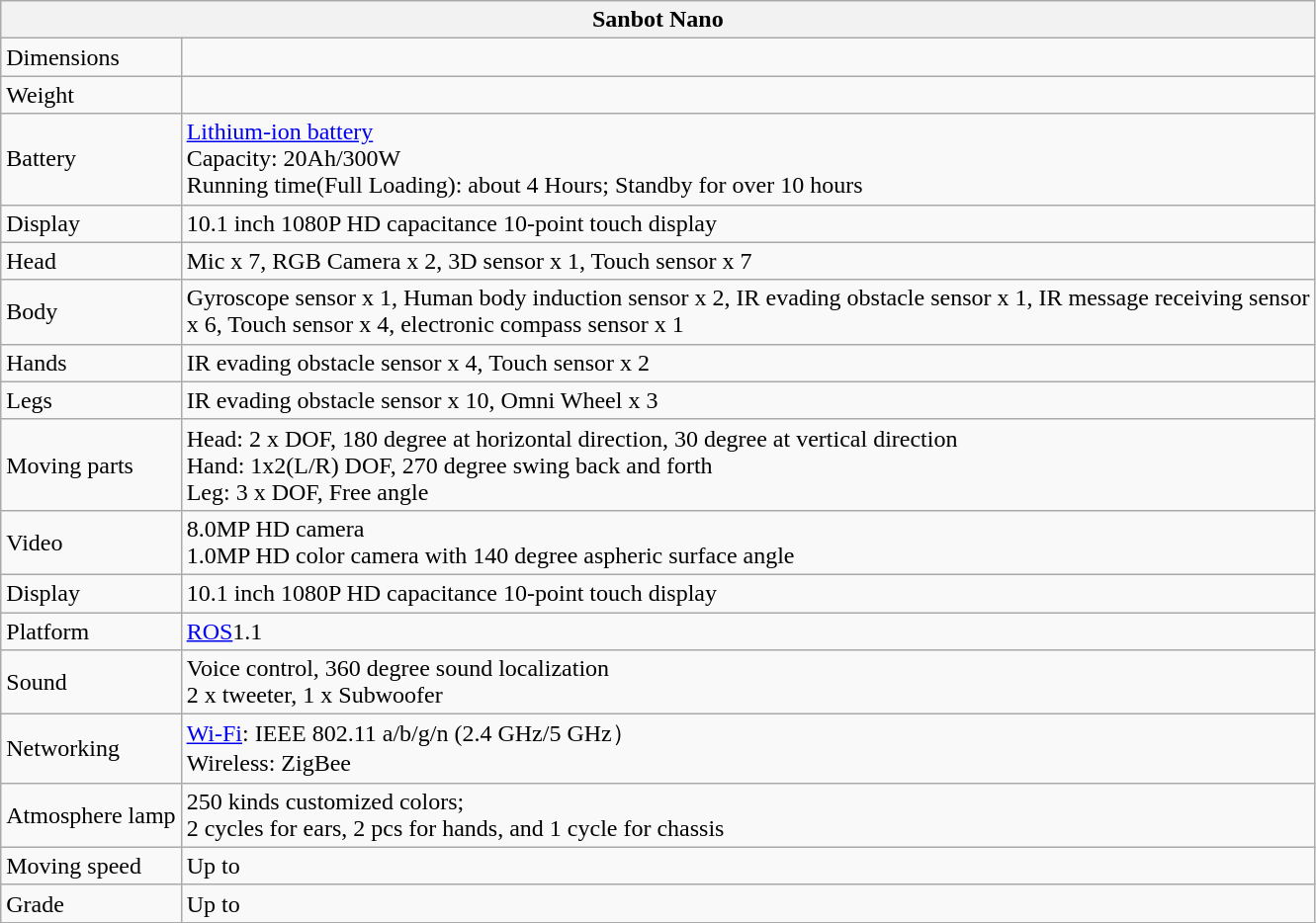<table class="wikitable mw-collapsible mw-collapsed">
<tr>
<th colspan="2">Sanbot Nano</th>
</tr>
<tr>
<td>Dimensions</td>
<td></td>
</tr>
<tr>
<td>Weight</td>
<td></td>
</tr>
<tr>
<td>Battery</td>
<td><a href='#'>Lithium-ion battery</a><br>Capacity: 20Ah/300W<br>Running time(Full Loading): about 4 Hours; Standby for over 10 hours</td>
</tr>
<tr>
<td>Display</td>
<td>10.1 inch 1080P HD capacitance 10-point touch display</td>
</tr>
<tr>
<td>Head</td>
<td>Mic x 7, RGB Camera x 2, 3D sensor x  1, Touch sensor x 7</td>
</tr>
<tr>
<td>Body</td>
<td>Gyroscope sensor x 1, Human body induction sensor x 2, IR evading obstacle sensor x 1, IR message receiving sensor<br> x 6, Touch sensor x 4, electronic compass sensor x 1</td>
</tr>
<tr>
<td>Hands</td>
<td>IR evading obstacle sensor x 4, Touch sensor x 2</td>
</tr>
<tr>
<td>Legs</td>
<td>IR evading obstacle sensor x 10, Omni Wheel x 3</td>
</tr>
<tr>
<td>Moving parts</td>
<td>Head: 2 x DOF, 180 degree at horizontal direction, 30 degree at  vertical direction<br>Hand: 1x2(L/R) DOF, 270 degree swing back and forth<br>Leg: 3 x DOF, Free angle</td>
</tr>
<tr>
<td>Video</td>
<td>8.0MP HD camera<br>1.0MP HD color camera with 140 degree aspheric surface angle</td>
</tr>
<tr>
<td>Display</td>
<td>10.1 inch 1080P HD capacitance 10-point touch display</td>
</tr>
<tr>
<td>Platform</td>
<td><a href='#'>ROS</a>1.1</td>
</tr>
<tr>
<td>Sound</td>
<td>Voice control, 360 degree sound localization<br>2 x tweeter, 1 x Subwoofer</td>
</tr>
<tr>
<td>Networking</td>
<td><a href='#'>Wi-Fi</a>: IEEE 802.11 a/b/g/n (2.4 GHz/5 GHz）<br> Wireless: ZigBee</td>
</tr>
<tr>
<td>Atmosphere lamp</td>
<td>250 kinds customized colors;<br>2 cycles for ears, 2 pcs for hands, and 1 cycle for chassis</td>
</tr>
<tr>
<td>Moving speed</td>
<td>Up to </td>
</tr>
<tr>
<td>Grade</td>
<td>Up to </td>
</tr>
</table>
